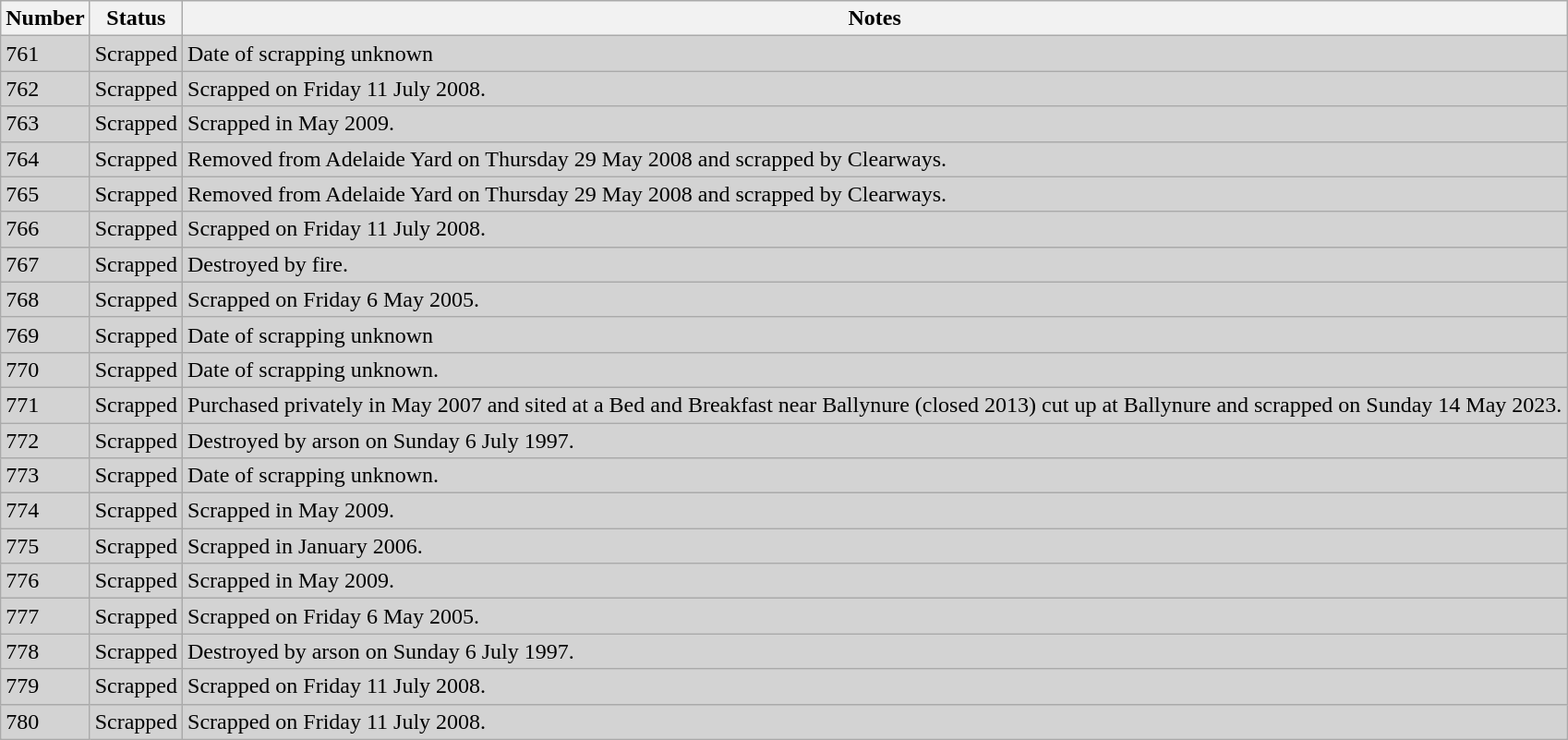<table class="wikitable mw-collapsible mw-collapsed">
<tr>
<th>Number</th>
<th>Status</th>
<th>Notes</th>
</tr>
<tr bgcolor=lightgrey>
<td>761</td>
<td>Scrapped</td>
<td>Date of scrapping unknown</td>
</tr>
<tr bgcolor=lightgrey>
<td>762</td>
<td>Scrapped</td>
<td>Scrapped on Friday 11 July 2008.</td>
</tr>
<tr bgcolor=lightgrey>
<td>763</td>
<td>Scrapped</td>
<td>Scrapped in May 2009.</td>
</tr>
<tr bgcolor=lightgrey>
<td>764</td>
<td>Scrapped</td>
<td>Removed from Adelaide Yard on Thursday 29 May 2008 and scrapped by Clearways.</td>
</tr>
<tr bgcolor=lightgrey>
<td>765</td>
<td>Scrapped</td>
<td>Removed from Adelaide Yard on Thursday 29 May 2008 and scrapped by Clearways.</td>
</tr>
<tr bgcolor=lightgrey>
<td>766</td>
<td>Scrapped</td>
<td>Scrapped on Friday 11 July 2008.</td>
</tr>
<tr bgcolor=lightgrey>
<td>767</td>
<td>Scrapped</td>
<td>Destroyed by fire.</td>
</tr>
<tr bgcolor=lightgrey>
<td>768</td>
<td>Scrapped</td>
<td>Scrapped on Friday 6 May 2005.</td>
</tr>
<tr bgcolor=lightgrey>
<td>769</td>
<td>Scrapped</td>
<td>Date of scrapping unknown</td>
</tr>
<tr bgcolor=lightgrey>
<td>770</td>
<td>Scrapped</td>
<td>Date of scrapping unknown.</td>
</tr>
<tr bgcolor=lightgrey>
<td>771</td>
<td>Scrapped</td>
<td>Purchased privately in May 2007 and sited at a Bed and Breakfast near Ballynure (closed 2013) cut up at Ballynure and scrapped on Sunday 14 May 2023.</td>
</tr>
<tr bgcolor=lightgrey>
<td>772</td>
<td>Scrapped</td>
<td>Destroyed by arson on Sunday 6 July 1997.</td>
</tr>
<tr bgcolor=lightgrey>
<td>773</td>
<td>Scrapped</td>
<td>Date of scrapping unknown.</td>
</tr>
<tr bgcolor=lightgrey>
<td>774</td>
<td>Scrapped</td>
<td>Scrapped in May 2009.</td>
</tr>
<tr bgcolor=lightgrey>
<td>775</td>
<td>Scrapped</td>
<td>Scrapped in January 2006.</td>
</tr>
<tr bgcolor=lightgrey>
<td>776</td>
<td>Scrapped</td>
<td>Scrapped in May 2009.</td>
</tr>
<tr bgcolor=lightgrey>
<td>777</td>
<td>Scrapped</td>
<td>Scrapped on Friday 6 May 2005.</td>
</tr>
<tr bgcolor=lightgrey>
<td>778</td>
<td>Scrapped</td>
<td>Destroyed by arson on Sunday 6 July 1997.</td>
</tr>
<tr bgcolor=lightgrey>
<td>779</td>
<td>Scrapped</td>
<td>Scrapped on Friday 11 July 2008.</td>
</tr>
<tr bgcolor=lightgrey>
<td>780</td>
<td>Scrapped</td>
<td>Scrapped on Friday 11 July 2008.</td>
</tr>
</table>
